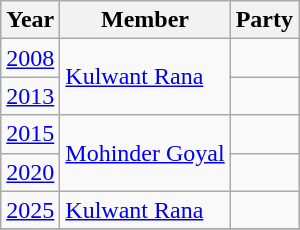<table class="wikitable">
<tr>
<th>Year</th>
<th>Member</th>
<th colspan=2>Party</th>
</tr>
<tr>
<td><a href='#'>2008</a></td>
<td rowspan="2"><a href='#'>Kulwant Rana</a></td>
<td></td>
</tr>
<tr>
<td><a href='#'>2013</a></td>
</tr>
<tr>
<td><a href='#'>2015</a></td>
<td rowspan="2"><a href='#'>Mohinder Goyal</a></td>
<td></td>
</tr>
<tr>
<td><a href='#'>2020</a></td>
</tr>
<tr>
<td><a href='#'>2025</a></td>
<td><a href='#'>Kulwant Rana</a></td>
<td></td>
</tr>
<tr>
</tr>
</table>
